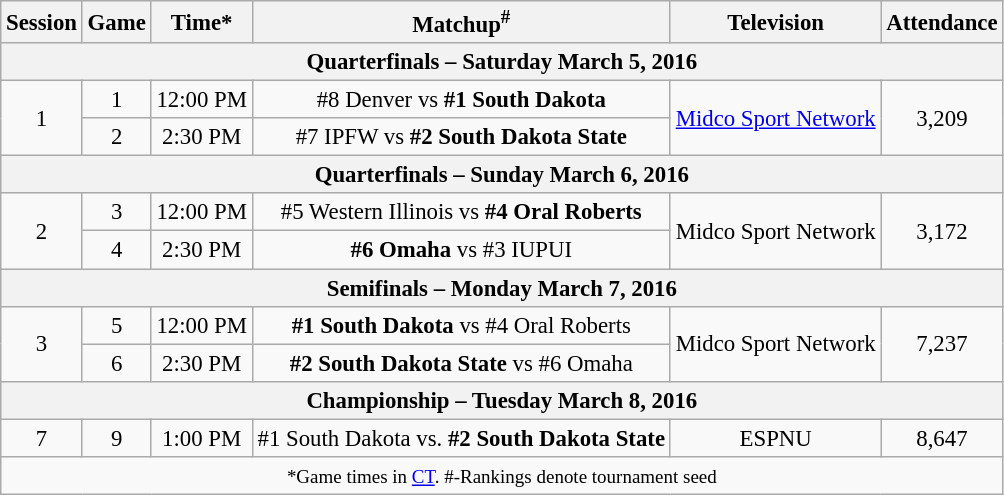<table class="wikitable" style="font-size: 95%; text-align:center;">
<tr>
<th>Session</th>
<th>Game</th>
<th>Time*</th>
<th>Matchup<sup>#</sup></th>
<th>Television</th>
<th>Attendance</th>
</tr>
<tr>
<th colspan=6>Quarterfinals – Saturday March 5, 2016</th>
</tr>
<tr>
<td rowspan=2>1</td>
<td>1</td>
<td>12:00 PM</td>
<td>#8 Denver vs <strong>#1 South Dakota</strong></td>
<td rowspan=2><a href='#'>Midco Sport Network</a></td>
<td rowspan=2>3,209</td>
</tr>
<tr>
<td>2</td>
<td>2:30 PM</td>
<td>#7 IPFW vs <strong>#2 South Dakota State</strong></td>
</tr>
<tr>
<th colspan=6>Quarterfinals – Sunday March 6, 2016</th>
</tr>
<tr>
<td rowspan=2>2</td>
<td>3</td>
<td>12:00 PM</td>
<td>#5 Western Illinois vs <strong>#4 Oral Roberts</strong></td>
<td rowspan=2>Midco Sport Network</td>
<td rowspan=2>3,172</td>
</tr>
<tr>
<td>4</td>
<td>2:30 PM</td>
<td><strong>#6 Omaha</strong> vs #3 IUPUI</td>
</tr>
<tr>
<th colspan=6>Semifinals – Monday March 7, 2016</th>
</tr>
<tr>
<td rowspan=2>3</td>
<td>5</td>
<td>12:00 PM</td>
<td><strong>#1 South Dakota</strong> vs #4 Oral Roberts</td>
<td rowspan=2>Midco Sport Network</td>
<td rowspan=2>7,237</td>
</tr>
<tr>
<td>6</td>
<td>2:30 PM</td>
<td><strong>#2 South Dakota State</strong> vs #6 Omaha</td>
</tr>
<tr>
<th colspan=6>Championship – Tuesday March 8, 2016</th>
</tr>
<tr>
<td>7</td>
<td>9</td>
<td>1:00 PM</td>
<td>#1 South Dakota vs. <strong>#2 South Dakota State</strong></td>
<td>ESPNU</td>
<td>8,647</td>
</tr>
<tr>
<td colspan=6><small>*Game times in <a href='#'>CT</a>. #-Rankings denote tournament seed</small></td>
</tr>
</table>
